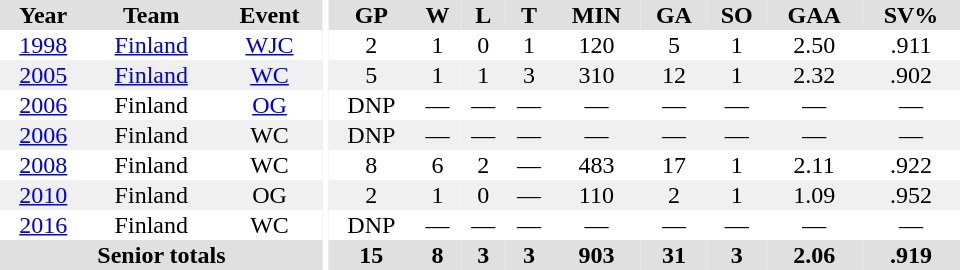<table border="0" cellpadding="1" cellspacing="0" ID="Table3" style="text-align:center; width:40em">
<tr ALIGN="center" bgcolor="#e0e0e0">
<th>Year</th>
<th>Team</th>
<th>Event</th>
<th rowspan="99" bgcolor="#ffffff"></th>
<th>GP</th>
<th>W</th>
<th>L</th>
<th>T</th>
<th>MIN</th>
<th>GA</th>
<th>SO</th>
<th>GAA</th>
<th>SV%</th>
</tr>
<tr>
<td><a href='#'>1998</a></td>
<td><a href='#'>Finland</a></td>
<td><a href='#'>WJC</a></td>
<td>2</td>
<td>1</td>
<td>0</td>
<td>1</td>
<td>120</td>
<td>5</td>
<td>1</td>
<td>2.50</td>
<td>.911</td>
</tr>
<tr bgcolor="#f0f0f0">
<td><a href='#'>2005</a></td>
<td><a href='#'>Finland</a></td>
<td><a href='#'>WC</a></td>
<td>5</td>
<td>1</td>
<td>1</td>
<td>3</td>
<td>310</td>
<td>12</td>
<td>1</td>
<td>2.32</td>
<td>.902</td>
</tr>
<tr>
<td><a href='#'>2006</a></td>
<td>Finland</td>
<td><a href='#'>OG</a></td>
<td>DNP</td>
<td>—</td>
<td>—</td>
<td>—</td>
<td>—</td>
<td>—</td>
<td>—</td>
<td>—</td>
<td>—</td>
</tr>
<tr bgcolor="#f0f0f0">
<td><a href='#'>2006</a></td>
<td>Finland</td>
<td>WC</td>
<td>DNP</td>
<td>—</td>
<td>—</td>
<td>—</td>
<td>—</td>
<td>—</td>
<td>—</td>
<td>—</td>
<td>—</td>
</tr>
<tr>
<td><a href='#'>2008</a></td>
<td>Finland</td>
<td>WC</td>
<td>8</td>
<td>6</td>
<td>2</td>
<td>—</td>
<td>483</td>
<td>17</td>
<td>1</td>
<td>2.11</td>
<td>.922</td>
</tr>
<tr bgcolor="#f0f0f0">
<td><a href='#'>2010</a></td>
<td>Finland</td>
<td>OG</td>
<td>2</td>
<td>1</td>
<td>0</td>
<td>—</td>
<td>110</td>
<td>2</td>
<td>1</td>
<td>1.09</td>
<td>.952</td>
</tr>
<tr>
<td><a href='#'>2016</a></td>
<td>Finland</td>
<td>WC</td>
<td>DNP</td>
<td>—</td>
<td>—</td>
<td>—</td>
<td>—</td>
<td>—</td>
<td>—</td>
<td>—</td>
<td>—</td>
</tr>
<tr bgcolor="#e0e0e0">
<th colspan=3>Senior totals</th>
<th>15</th>
<th>8</th>
<th>3</th>
<th>3</th>
<th>903</th>
<th>31</th>
<th>3</th>
<th>2.06</th>
<th>.919</th>
</tr>
</table>
